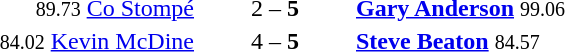<table style="text-align:center">
<tr>
<th width=223></th>
<th width=100></th>
<th width=223></th>
</tr>
<tr>
<td align=right><small>89.73</small> <a href='#'>Co Stompé</a> </td>
<td>2 – <strong>5</strong></td>
<td align=left> <strong><a href='#'>Gary Anderson</a></strong> <small>99.06</small></td>
</tr>
<tr>
<td align=right><small>84.02</small> <a href='#'>Kevin McDine</a> </td>
<td>4 – <strong>5</strong></td>
<td align=left> <strong><a href='#'>Steve Beaton</a></strong> <small>84.57</small></td>
</tr>
</table>
